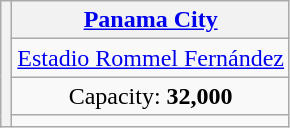<table class="wikitable" style="text-align:center">
<tr>
<th rowspan="8"></th>
<th><a href='#'>Panama City</a></th>
</tr>
<tr>
<td><a href='#'>Estadio Rommel Fernández</a></td>
</tr>
<tr>
<td>Capacity: <strong>32,000</strong></td>
</tr>
<tr>
<td></td>
</tr>
</table>
